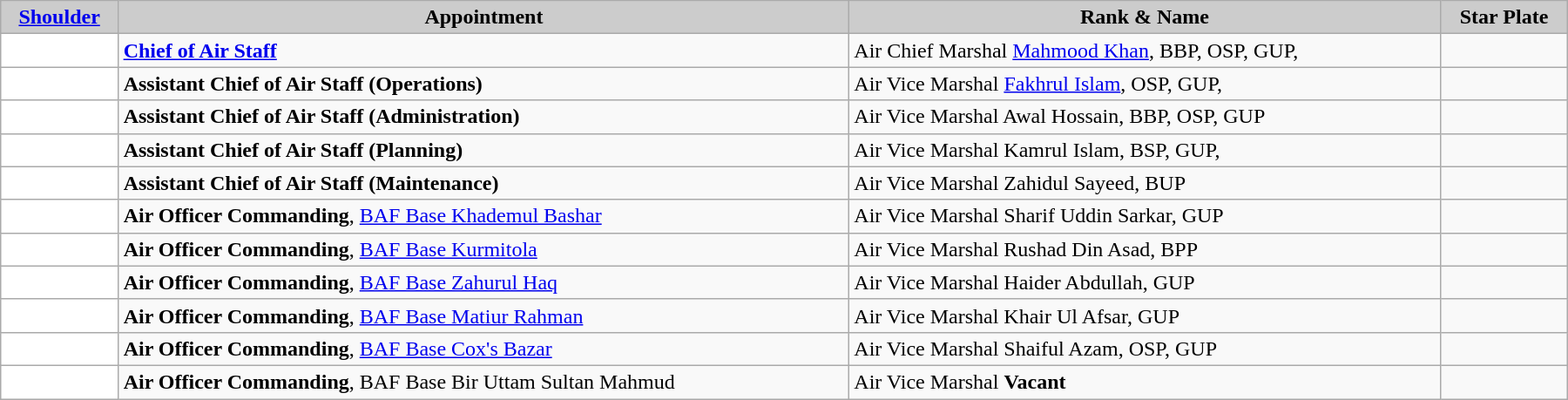<table class="wikitable" style="width:95%; margin:0 auto;">
<tr>
<th style="background:#ccc;"><a href='#'>Shoulder</a></th>
<th style="background:#ccc;">Appointment</th>
<th style="background:#ccc;">Rank & Name</th>
<th style="background:#ccc;">Star Plate</th>
</tr>
<tr>
<td ! style="text-align:center; background: #FFFFFF;"></td>
<td><strong><a href='#'>Chief of Air Staff</a></strong></td>
<td>Air Chief Marshal <a href='#'>Mahmood Khan</a>, BBP, OSP, GUP,</td>
<td></td>
</tr>
<tr>
<td ! style="text-align:center; background: #FFFFFF;"></td>
<td><strong>Assistant Chief of Air Staff (Operations)</strong></td>
<td>Air Vice Marshal <a href='#'>Fakhrul Islam</a>, OSP, GUP,</td>
<td></td>
</tr>
<tr>
<td ! style="text-align:center; background: #FFFFFF;"></td>
<td><strong>Assistant Chief of Air Staff (Administration)</strong></td>
<td>Air Vice Marshal Awal Hossain, BBP, OSP, GUP</td>
<td></td>
</tr>
<tr>
<td ! style="text-align:center; background:#FFFFFF;"></td>
<td><strong>Assistant Chief of Air Staff (Planning)</strong></td>
<td>Air Vice Marshal Kamrul Islam, BSP, GUP,</td>
<td></td>
</tr>
<tr>
<td ! style="text-align:center; background: #FFFFFF;"></td>
<td><strong>Assistant Chief of Air Staff (Maintenance)</strong></td>
<td>Air Vice Marshal Zahidul Sayeed, BUP</td>
<td></td>
</tr>
<tr>
<td ! style="text-align:center; background:#FFFFFF;"></td>
<td><strong>Air Officer Commanding</strong>, <a href='#'>BAF Base Khademul Bashar</a></td>
<td>Air Vice Marshal Sharif Uddin Sarkar, GUP</td>
<td></td>
</tr>
<tr>
<td ! style="text-align:center; background: #FFFFFF;"></td>
<td><strong>Air Officer Commanding</strong>, <a href='#'>BAF Base Kurmitola</a></td>
<td>Air Vice Marshal Rushad Din Asad, BPP</td>
<td></td>
</tr>
<tr>
<td ! style="text-align:center; background: #FFFFFF;"></td>
<td><strong>Air Officer Commanding</strong>, <a href='#'>BAF Base Zahurul Haq</a></td>
<td>Air Vice Marshal Haider Abdullah, GUP</td>
<td></td>
</tr>
<tr>
<td ! style="text-align:center; background: #FFFFFF;"></td>
<td><strong>Air Officer Commanding</strong>, <a href='#'>BAF Base Matiur Rahman</a></td>
<td>Air Vice Marshal  Khair Ul Afsar, GUP</td>
<td></td>
</tr>
<tr>
<td ! style="text-align:center; background: #FFFFFF;"></td>
<td><strong>Air Officer Commanding</strong>, <a href='#'>BAF Base Cox's Bazar</a></td>
<td>Air Vice Marshal Shaiful Azam, OSP, GUP</td>
<td></td>
</tr>
<tr>
<td ! style="text-align:center; background: #FFFFFF;"></td>
<td><strong>Air Officer Commanding</strong>, BAF Base Bir Uttam Sultan Mahmud</td>
<td>Air Vice Marshal <strong>Vacant</strong></td>
<td></td>
</tr>
</table>
